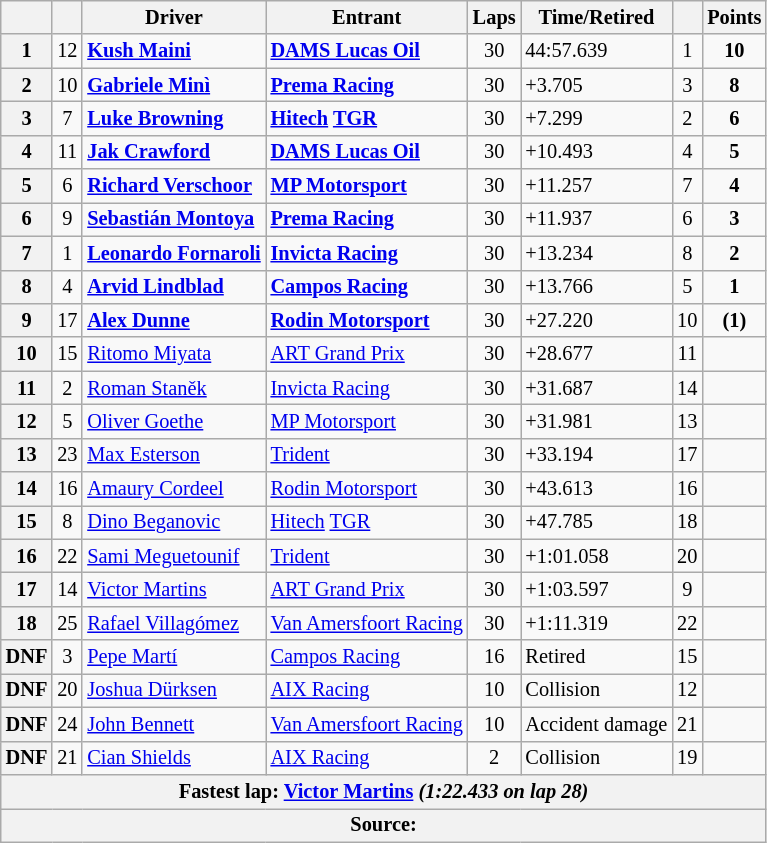<table class="wikitable" style="font-size:85%">
<tr>
<th scope="col"></th>
<th scope="col"></th>
<th scope="col">Driver</th>
<th scope="col">Entrant</th>
<th scope="col">Laps</th>
<th scope="col">Time/Retired</th>
<th scope="col"></th>
<th scope="col">Points</th>
</tr>
<tr>
<th>1</th>
<td align="center">12</td>
<td> <strong><a href='#'>Kush Maini</a></strong></td>
<td><strong><a href='#'>DAMS Lucas Oil</a></strong></td>
<td align="center">30</td>
<td>44:57.639</td>
<td align="center">1</td>
<td align="center"><strong>10</strong></td>
</tr>
<tr>
<th>2</th>
<td align="center">10</td>
<td> <strong><a href='#'>Gabriele Minì</a></strong></td>
<td><strong><a href='#'>Prema Racing</a></strong></td>
<td align="center">30</td>
<td>+3.705</td>
<td align="center">3</td>
<td align="center"><strong>8</strong></td>
</tr>
<tr>
<th>3</th>
<td align="center">7</td>
<td> <strong><a href='#'>Luke Browning</a></strong></td>
<td><strong><a href='#'>Hitech</a> <a href='#'>TGR</a></strong></td>
<td align="center">30</td>
<td>+7.299</td>
<td align="center">2</td>
<td align="center"><strong>6</strong></td>
</tr>
<tr>
<th>4</th>
<td align="center">11</td>
<td> <strong><a href='#'>Jak Crawford</a></strong></td>
<td><strong><a href='#'>DAMS Lucas Oil</a></strong></td>
<td align="center">30</td>
<td>+10.493</td>
<td align="center">4</td>
<td align="center"><strong>5</strong></td>
</tr>
<tr>
<th>5</th>
<td align="center">6</td>
<td> <strong><a href='#'>Richard Verschoor</a></strong></td>
<td><strong><a href='#'>MP Motorsport</a></strong></td>
<td align="center">30</td>
<td>+11.257</td>
<td align="center">7</td>
<td align="center"><strong>4</strong></td>
</tr>
<tr>
<th>6</th>
<td align="center">9</td>
<td> <strong><a href='#'>Sebastián Montoya</a></strong></td>
<td><strong><a href='#'>Prema Racing</a></strong></td>
<td align="center">30</td>
<td>+11.937</td>
<td align="center">6</td>
<td align="center"><strong>3</strong></td>
</tr>
<tr>
<th>7</th>
<td align="center">1</td>
<td> <strong><a href='#'>Leonardo Fornaroli</a></strong></td>
<td><strong><a href='#'>Invicta Racing</a></strong></td>
<td align="center">30</td>
<td>+13.234</td>
<td align="center">8</td>
<td align="center"><strong>2</strong></td>
</tr>
<tr>
<th>8</th>
<td align="center">4</td>
<td> <strong><a href='#'>Arvid Lindblad</a></strong></td>
<td><strong><a href='#'>Campos Racing</a></strong></td>
<td align="center">30</td>
<td>+13.766</td>
<td align="center">5</td>
<td align="center"><strong>1</strong></td>
</tr>
<tr>
<th>9</th>
<td align="center">17</td>
<td> <strong><a href='#'>Alex Dunne</a></strong></td>
<td><strong><a href='#'>Rodin Motorsport</a></strong></td>
<td align="center">30</td>
<td>+27.220</td>
<td align="center">10</td>
<td align="center"><strong>(1)</strong></td>
</tr>
<tr>
<th>10</th>
<td align="center">15</td>
<td> <a href='#'>Ritomo Miyata</a></td>
<td><a href='#'>ART Grand Prix</a></td>
<td align="center">30</td>
<td>+28.677</td>
<td align="center">11</td>
<td align="center"></td>
</tr>
<tr>
<th>11</th>
<td align="center">2</td>
<td> <a href='#'>Roman Staněk</a></td>
<td><a href='#'>Invicta Racing</a></td>
<td align="center">30</td>
<td>+31.687</td>
<td align="center">14</td>
<td align="center"></td>
</tr>
<tr>
<th>12</th>
<td align="center">5</td>
<td> <a href='#'>Oliver Goethe</a></td>
<td><a href='#'>MP Motorsport</a></td>
<td align="center">30</td>
<td>+31.981</td>
<td align="center">13</td>
<td></td>
</tr>
<tr>
<th>13</th>
<td align="center">23</td>
<td> <a href='#'>Max Esterson</a></td>
<td><a href='#'>Trident</a></td>
<td align="center">30</td>
<td>+33.194</td>
<td align="center">17</td>
<td align="center"></td>
</tr>
<tr>
<th>14</th>
<td align="center">16</td>
<td> <a href='#'>Amaury Cordeel</a></td>
<td><a href='#'>Rodin Motorsport</a></td>
<td align="center">30</td>
<td>+43.613</td>
<td align="center">16</td>
<td></td>
</tr>
<tr>
<th>15</th>
<td align="center">8</td>
<td> <a href='#'>Dino Beganovic</a></td>
<td><a href='#'>Hitech</a> <a href='#'>TGR</a></td>
<td align="center">30</td>
<td>+47.785</td>
<td align="center">18</td>
<td></td>
</tr>
<tr>
<th>16</th>
<td align="center">22</td>
<td> <a href='#'>Sami Meguetounif</a></td>
<td><a href='#'>Trident</a></td>
<td align="center">30</td>
<td>+1:01.058</td>
<td align="center">20</td>
<td></td>
</tr>
<tr>
<th>17</th>
<td align="center">14</td>
<td> <a href='#'>Victor Martins</a></td>
<td><a href='#'>ART Grand Prix</a></td>
<td align="center">30</td>
<td>+1:03.597</td>
<td align="center">9</td>
<td align="center"></td>
</tr>
<tr>
<th>18</th>
<td align="center">25</td>
<td> <a href='#'>Rafael Villagómez</a></td>
<td><a href='#'>Van Amersfoort Racing</a></td>
<td align="center">30</td>
<td>+1:11.319</td>
<td align="center">22</td>
<td></td>
</tr>
<tr>
<th>DNF</th>
<td align="center">3</td>
<td> <a href='#'>Pepe Martí</a></td>
<td><a href='#'>Campos Racing</a></td>
<td align="center">16</td>
<td>Retired</td>
<td align="center">15</td>
<td align="center"></td>
</tr>
<tr>
<th>DNF</th>
<td align="center">20</td>
<td> <a href='#'>Joshua Dürksen</a></td>
<td><a href='#'>AIX Racing</a></td>
<td align="center">10</td>
<td>Collision</td>
<td align="center">12</td>
<td></td>
</tr>
<tr>
<th>DNF</th>
<td align="center">24</td>
<td> <a href='#'>John Bennett</a></td>
<td><a href='#'>Van Amersfoort Racing</a></td>
<td align="center">10</td>
<td>Accident damage</td>
<td align="center">21</td>
<td align="center"></td>
</tr>
<tr>
<th>DNF</th>
<td align="center">21</td>
<td> <a href='#'>Cian Shields</a></td>
<td><a href='#'>AIX Racing</a></td>
<td align="center">2</td>
<td>Collision</td>
<td align="center">19</td>
<td align="“center”"></td>
</tr>
<tr>
<th colspan="8">Fastest lap: <strong></strong> <a href='#'>Victor Martins</a> <em>(1:22.433 on lap 28)</em></th>
</tr>
<tr>
<th colspan="8">Source:</th>
</tr>
</table>
